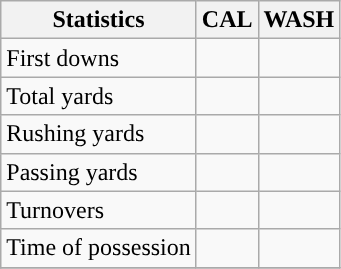<table class="wikitable" style="float: left;">
<tr>
<th>Statistics</th>
<th>CAL</th>
<th>WASH</th>
</tr>
<tr>
<td>First downs</td>
<td></td>
<td></td>
</tr>
<tr>
<td>Total yards</td>
<td></td>
<td></td>
</tr>
<tr>
<td>Rushing yards</td>
<td></td>
<td></td>
</tr>
<tr>
<td>Passing yards</td>
<td></td>
<td></td>
</tr>
<tr>
<td>Turnovers</td>
<td></td>
<td></td>
</tr>
<tr>
<td>Time of possession</td>
<td></td>
<td></td>
</tr>
<tr>
</tr>
</table>
